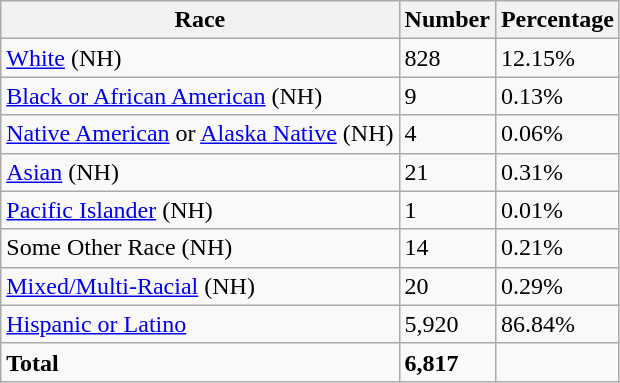<table class="wikitable">
<tr>
<th>Race</th>
<th>Number</th>
<th>Percentage</th>
</tr>
<tr>
<td><a href='#'>White</a> (NH)</td>
<td>828</td>
<td>12.15%</td>
</tr>
<tr>
<td><a href='#'>Black or African American</a> (NH)</td>
<td>9</td>
<td>0.13%</td>
</tr>
<tr>
<td><a href='#'>Native American</a> or <a href='#'>Alaska Native</a> (NH)</td>
<td>4</td>
<td>0.06%</td>
</tr>
<tr>
<td><a href='#'>Asian</a> (NH)</td>
<td>21</td>
<td>0.31%</td>
</tr>
<tr>
<td><a href='#'>Pacific Islander</a> (NH)</td>
<td>1</td>
<td>0.01%</td>
</tr>
<tr>
<td>Some Other Race (NH)</td>
<td>14</td>
<td>0.21%</td>
</tr>
<tr>
<td><a href='#'>Mixed/Multi-Racial</a> (NH)</td>
<td>20</td>
<td>0.29%</td>
</tr>
<tr>
<td><a href='#'>Hispanic or Latino</a></td>
<td>5,920</td>
<td>86.84%</td>
</tr>
<tr>
<td><strong>Total</strong></td>
<td><strong>6,817</strong></td>
<td></td>
</tr>
</table>
